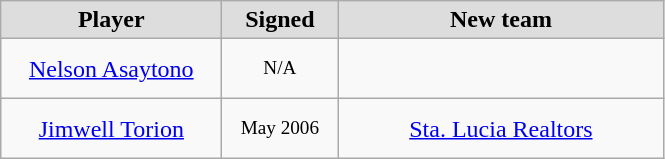<table class="wikitable" style="text-align: center">
<tr align="center" bgcolor="#dddddd">
<td style="width:140px"><strong>Player</strong></td>
<td style="width:70px"><strong>Signed</strong></td>
<td style="width:210px"><strong>New team</strong></td>
</tr>
<tr style="height:40px">
<td><a href='#'>Nelson Asaytono</a></td>
<td style="font-size: 80%">N/A</td>
<td></td>
</tr>
<tr style="height:40px">
<td><a href='#'>Jimwell Torion</a></td>
<td style="font-size: 80%">May 2006</td>
<td><a href='#'>Sta. Lucia Realtors</a></td>
</tr>
</table>
